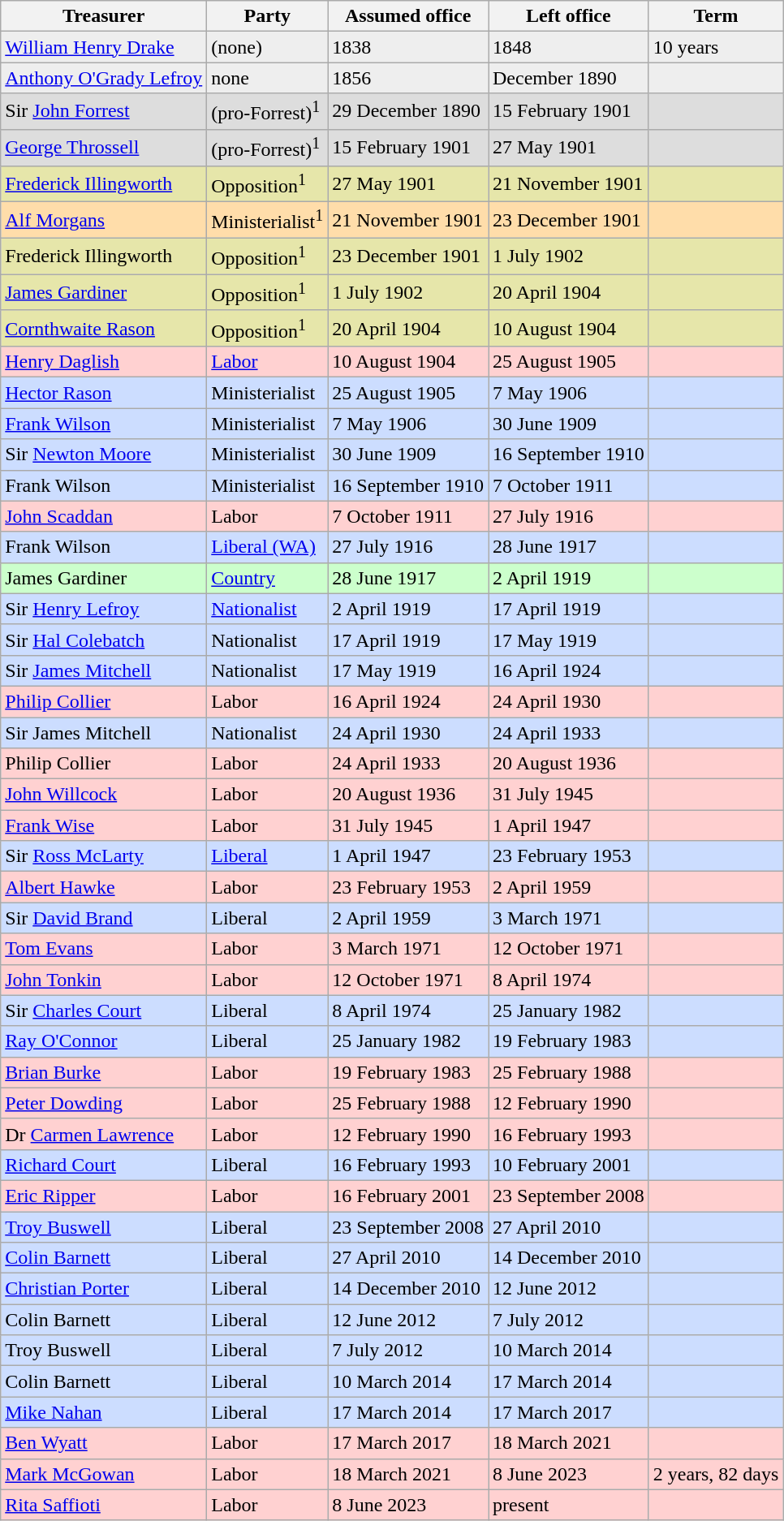<table class="wikitable">
<tr>
<th>Treasurer</th>
<th>Party</th>
<th>Assumed office</th>
<th>Left office</th>
<th>Term</th>
</tr>
<tr style="background:#eeeeee">
<td><a href='#'>William Henry Drake</a></td>
<td>(none)</td>
<td>1838</td>
<td>1848</td>
<td>10 years</td>
</tr>
<tr style="background:#eeeeee">
<td><a href='#'>Anthony O'Grady Lefroy</a></td>
<td>none</td>
<td>1856</td>
<td>December 1890</td>
<td></td>
</tr>
<tr style="background:#dddddd">
<td>Sir <a href='#'>John Forrest</a></td>
<td>(pro-Forrest)<sup>1</sup></td>
<td>29 December 1890</td>
<td>15 February 1901</td>
<td></td>
</tr>
<tr style="background:#dddddd">
<td><a href='#'>George Throssell</a></td>
<td>(pro-Forrest)<sup>1</sup></td>
<td>15 February 1901</td>
<td>27 May 1901</td>
<td></td>
</tr>
<tr style="background:#e6e6aa">
<td><a href='#'>Frederick Illingworth</a></td>
<td>Opposition<sup>1</sup></td>
<td>27 May 1901</td>
<td>21 November 1901</td>
<td></td>
</tr>
<tr style="background:#ffddaa">
<td><a href='#'>Alf Morgans</a></td>
<td>Ministerialist<sup>1</sup></td>
<td>21 November 1901</td>
<td>23 December 1901</td>
<td></td>
</tr>
<tr style="background:#e6e6aa">
<td>Frederick Illingworth</td>
<td>Opposition<sup>1</sup></td>
<td>23 December 1901</td>
<td>1 July 1902</td>
<td></td>
</tr>
<tr style="background:#e6e6aa">
<td><a href='#'>James Gardiner</a></td>
<td>Opposition<sup>1</sup></td>
<td>1 July 1902</td>
<td>20 April 1904</td>
<td></td>
</tr>
<tr style="background:#e6e6aa">
<td><a href='#'>Cornthwaite Rason</a></td>
<td>Opposition<sup>1</sup></td>
<td>20 April 1904</td>
<td>10 August 1904</td>
<td></td>
</tr>
<tr style="background:#ffd1d1">
<td><a href='#'>Henry Daglish</a></td>
<td><a href='#'>Labor</a></td>
<td>10 August 1904</td>
<td>25 August 1905</td>
<td></td>
</tr>
<tr style="background:#ccddff">
<td><a href='#'>Hector Rason</a></td>
<td>Ministerialist</td>
<td>25 August 1905</td>
<td>7 May 1906</td>
<td></td>
</tr>
<tr style="background:#ccddff">
<td><a href='#'>Frank Wilson</a></td>
<td>Ministerialist</td>
<td>7 May 1906</td>
<td>30 June 1909</td>
<td></td>
</tr>
<tr style="background:#ccddff">
<td>Sir <a href='#'>Newton Moore</a></td>
<td>Ministerialist</td>
<td>30 June 1909</td>
<td>16 September 1910</td>
<td></td>
</tr>
<tr style="background:#ccddff">
<td>Frank Wilson</td>
<td>Ministerialist</td>
<td>16 September 1910</td>
<td>7 October 1911</td>
<td></td>
</tr>
<tr style="background:#ffd1d1">
<td><a href='#'>John Scaddan</a></td>
<td>Labor</td>
<td>7 October 1911</td>
<td>27 July 1916</td>
<td></td>
</tr>
<tr style="background:#ccddff">
<td>Frank Wilson</td>
<td><a href='#'>Liberal (WA)</a></td>
<td>27 July 1916</td>
<td>28 June 1917</td>
<td></td>
</tr>
<tr style="background:#ccffcc">
<td>James Gardiner</td>
<td><a href='#'>Country</a></td>
<td>28 June 1917</td>
<td>2 April 1919</td>
<td></td>
</tr>
<tr style="background:#ccddff">
<td>Sir <a href='#'>Henry Lefroy</a></td>
<td><a href='#'>Nationalist</a></td>
<td>2 April 1919</td>
<td>17 April 1919</td>
<td></td>
</tr>
<tr style="background:#ccddff">
<td>Sir <a href='#'>Hal Colebatch</a></td>
<td>Nationalist</td>
<td>17 April 1919</td>
<td>17 May 1919</td>
<td></td>
</tr>
<tr style="background:#ccddff">
<td>Sir <a href='#'>James Mitchell</a></td>
<td>Nationalist</td>
<td>17 May 1919</td>
<td>16 April 1924</td>
<td></td>
</tr>
<tr style="background:#ffd1d1">
<td><a href='#'>Philip Collier</a></td>
<td>Labor</td>
<td>16 April 1924</td>
<td>24 April 1930</td>
<td></td>
</tr>
<tr style="background:#ccddff">
<td>Sir James Mitchell</td>
<td>Nationalist</td>
<td>24 April 1930</td>
<td>24 April 1933</td>
<td></td>
</tr>
<tr style="background:#ffd1d1">
<td>Philip Collier</td>
<td>Labor</td>
<td>24 April 1933</td>
<td>20 August 1936</td>
<td></td>
</tr>
<tr style="background:#ffd1d1">
<td><a href='#'>John Willcock</a></td>
<td>Labor</td>
<td>20 August 1936</td>
<td>31 July 1945</td>
<td></td>
</tr>
<tr style="background:#ffd1d1">
<td><a href='#'>Frank Wise</a></td>
<td>Labor</td>
<td>31 July 1945</td>
<td>1 April 1947</td>
<td></td>
</tr>
<tr style="background:#ccddff">
<td>Sir <a href='#'>Ross McLarty</a></td>
<td><a href='#'>Liberal</a></td>
<td>1 April 1947</td>
<td>23 February 1953</td>
<td></td>
</tr>
<tr style="background:#ffd1d1">
<td><a href='#'>Albert Hawke</a></td>
<td>Labor</td>
<td>23 February 1953</td>
<td>2 April 1959</td>
<td></td>
</tr>
<tr style="background:#ccddff">
<td>Sir <a href='#'>David Brand</a></td>
<td>Liberal</td>
<td>2 April 1959</td>
<td>3 March 1971</td>
<td></td>
</tr>
<tr style="background:#ffd1d1">
<td><a href='#'>Tom Evans</a></td>
<td>Labor</td>
<td>3 March 1971</td>
<td>12 October 1971</td>
<td></td>
</tr>
<tr style="background:#ffd1d1">
<td><a href='#'>John Tonkin</a></td>
<td>Labor</td>
<td>12 October 1971</td>
<td>8 April 1974</td>
<td></td>
</tr>
<tr style="background:#ccddff">
<td>Sir <a href='#'>Charles Court</a></td>
<td>Liberal</td>
<td>8 April 1974</td>
<td>25 January 1982</td>
<td></td>
</tr>
<tr style="background:#ccddff">
<td><a href='#'>Ray O'Connor</a></td>
<td>Liberal</td>
<td>25 January 1982</td>
<td>19 February 1983</td>
<td></td>
</tr>
<tr style="background:#ffd1d1">
<td><a href='#'>Brian Burke</a></td>
<td>Labor</td>
<td>19 February 1983</td>
<td>25 February 1988</td>
<td></td>
</tr>
<tr style="background:#ffd1d1">
<td><a href='#'>Peter Dowding</a></td>
<td>Labor</td>
<td>25 February 1988</td>
<td>12 February 1990</td>
<td></td>
</tr>
<tr style="background:#ffd1d1">
<td>Dr <a href='#'>Carmen Lawrence</a></td>
<td>Labor</td>
<td>12 February 1990</td>
<td>16 February 1993</td>
<td></td>
</tr>
<tr style="background:#ccddff">
<td><a href='#'>Richard Court</a></td>
<td>Liberal</td>
<td>16 February 1993</td>
<td>10 February 2001</td>
<td></td>
</tr>
<tr style="background:#ffd1d1">
<td><a href='#'>Eric Ripper</a></td>
<td>Labor</td>
<td>16 February 2001</td>
<td>23 September 2008</td>
<td></td>
</tr>
<tr style="background:#ccddff">
<td><a href='#'>Troy Buswell</a></td>
<td>Liberal</td>
<td>23 September 2008</td>
<td>27 April 2010</td>
<td></td>
</tr>
<tr style="background:#ccddff">
<td><a href='#'>Colin Barnett</a></td>
<td>Liberal</td>
<td>27 April 2010</td>
<td>14 December 2010</td>
<td></td>
</tr>
<tr style="background:#ccddff">
<td><a href='#'>Christian Porter</a></td>
<td>Liberal</td>
<td>14 December 2010</td>
<td>12 June 2012</td>
<td></td>
</tr>
<tr style="background:#ccddff">
<td>Colin Barnett</td>
<td>Liberal</td>
<td>12 June 2012</td>
<td>7 July 2012</td>
<td></td>
</tr>
<tr style="background:#ccddff">
<td>Troy Buswell</td>
<td>Liberal</td>
<td>7 July 2012</td>
<td>10 March 2014</td>
<td></td>
</tr>
<tr style="background:#ccddff">
<td>Colin Barnett</td>
<td>Liberal</td>
<td>10 March 2014</td>
<td>17 March 2014</td>
<td></td>
</tr>
<tr style="background:#ccddff">
<td><a href='#'>Mike Nahan</a></td>
<td>Liberal</td>
<td>17 March 2014</td>
<td>17 March 2017</td>
<td></td>
</tr>
<tr style="background:#ffd1d1">
<td><a href='#'>Ben Wyatt</a></td>
<td>Labor</td>
<td>17 March 2017</td>
<td>18 March 2021</td>
<td></td>
</tr>
<tr style="background:#ffd1d1">
<td><a href='#'>Mark McGowan</a></td>
<td>Labor</td>
<td>18 March 2021</td>
<td>8 June 2023</td>
<td>2 years, 82 days</td>
</tr>
<tr style="background:#ffd1d1">
<td><a href='#'>Rita Saffioti</a></td>
<td>Labor</td>
<td>8 June 2023</td>
<td>present</td>
<td></td>
</tr>
</table>
